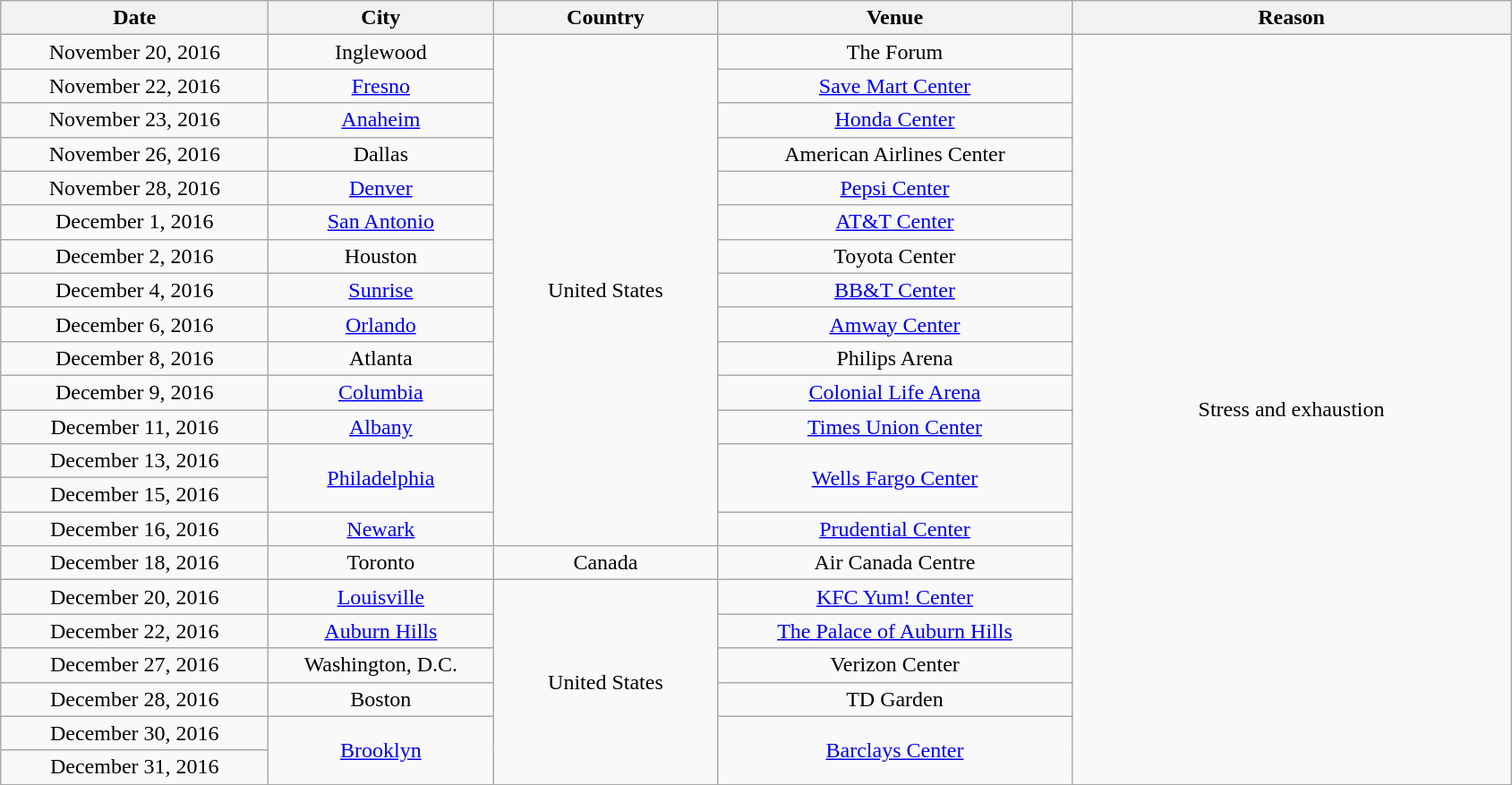<table class="wikitable" style="text-align:center;">
<tr>
<th scope="col" style="width:12em;">Date</th>
<th scope="col" style="width:10em;">City</th>
<th scope="col" style="width:10em;">Country</th>
<th scope="col" style="width:16em;">Venue</th>
<th scope="col" style="width:20em;">Reason</th>
</tr>
<tr>
<td>November 20, 2016</td>
<td>Inglewood</td>
<td rowspan="15">United States</td>
<td>The Forum</td>
<td rowspan="22">Stress and exhaustion </td>
</tr>
<tr>
<td>November 22, 2016</td>
<td><a href='#'>Fresno</a></td>
<td><a href='#'>Save Mart Center</a></td>
</tr>
<tr>
<td>November 23, 2016</td>
<td><a href='#'>Anaheim</a></td>
<td><a href='#'>Honda Center</a></td>
</tr>
<tr>
<td>November 26, 2016</td>
<td>Dallas</td>
<td>American Airlines Center</td>
</tr>
<tr>
<td>November 28, 2016</td>
<td><a href='#'>Denver</a></td>
<td><a href='#'>Pepsi Center</a></td>
</tr>
<tr>
<td>December 1, 2016</td>
<td><a href='#'>San Antonio</a></td>
<td><a href='#'>AT&T Center</a></td>
</tr>
<tr>
<td>December 2, 2016</td>
<td>Houston</td>
<td>Toyota Center</td>
</tr>
<tr>
<td>December 4, 2016</td>
<td><a href='#'>Sunrise</a></td>
<td><a href='#'>BB&T Center</a></td>
</tr>
<tr>
<td>December 6, 2016</td>
<td><a href='#'>Orlando</a></td>
<td><a href='#'>Amway Center</a></td>
</tr>
<tr>
<td>December 8, 2016</td>
<td>Atlanta</td>
<td>Philips Arena</td>
</tr>
<tr>
<td>December 9, 2016</td>
<td><a href='#'>Columbia</a></td>
<td><a href='#'>Colonial Life Arena</a></td>
</tr>
<tr>
<td>December 11, 2016</td>
<td><a href='#'>Albany</a></td>
<td><a href='#'>Times Union Center</a></td>
</tr>
<tr>
<td>December 13, 2016</td>
<td rowspan="2"><a href='#'>Philadelphia</a></td>
<td rowspan="2"><a href='#'>Wells Fargo Center</a></td>
</tr>
<tr>
<td>December 15, 2016</td>
</tr>
<tr>
<td>December 16, 2016</td>
<td><a href='#'>Newark</a></td>
<td><a href='#'>Prudential Center</a></td>
</tr>
<tr>
<td>December 18, 2016</td>
<td>Toronto</td>
<td>Canada</td>
<td>Air Canada Centre</td>
</tr>
<tr>
<td>December 20, 2016</td>
<td><a href='#'>Louisville</a></td>
<td rowspan="6">United States</td>
<td><a href='#'>KFC Yum! Center</a></td>
</tr>
<tr>
<td>December 22, 2016</td>
<td><a href='#'>Auburn Hills</a></td>
<td><a href='#'>The Palace of Auburn Hills</a></td>
</tr>
<tr>
<td>December 27, 2016</td>
<td>Washington, D.C.</td>
<td Capital One Arena>Verizon Center</td>
</tr>
<tr>
<td>December 28, 2016</td>
<td>Boston</td>
<td>TD Garden</td>
</tr>
<tr>
<td>December 30, 2016</td>
<td rowspan="2"><a href='#'>Brooklyn</a></td>
<td rowspan="2"><a href='#'>Barclays Center</a></td>
</tr>
<tr>
<td>December 31, 2016</td>
</tr>
<tr>
</tr>
</table>
